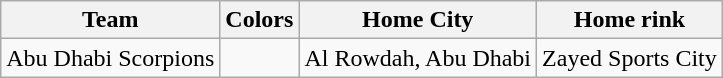<table class="wikitable">
<tr>
<th>Team</th>
<th>Colors</th>
<th>Home City</th>
<th>Home rink</th>
</tr>
<tr>
<td>Abu Dhabi Scorpions</td>
<td> </td>
<td>Al Rowdah, Abu Dhabi</td>
<td>Zayed Sports City</td>
</tr>
</table>
